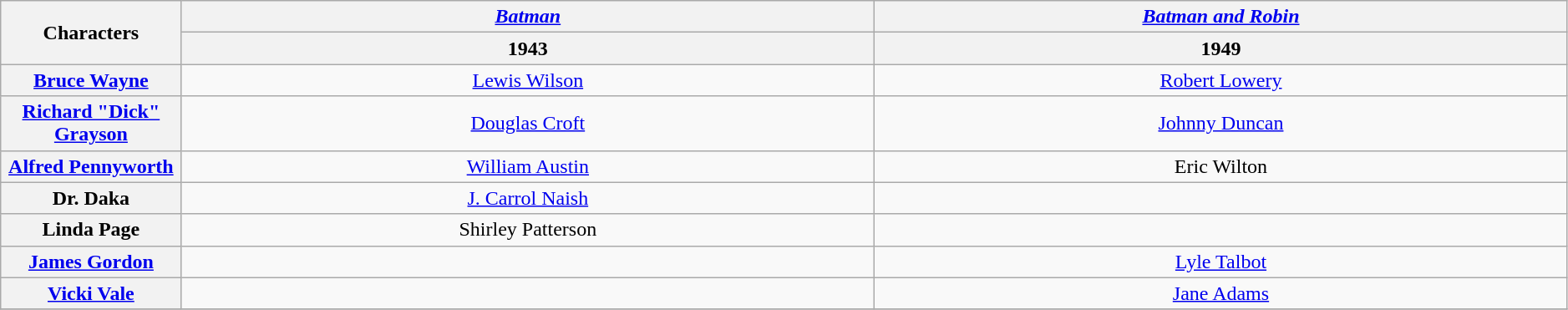<table class="wikitable" style="text-align:center; width:99%">
<tr>
<th rowspan="2" style="width:7.3%;">Characters</th>
<th style="text-align:center; width:28%"><em><a href='#'>Batman</a></em></th>
<th style="text-align:center; width:28%"><em><a href='#'>Batman and Robin</a></em></th>
</tr>
<tr>
<th>1943</th>
<th>1949</th>
</tr>
<tr>
<th><a href='#'>Bruce Wayne<br></a></th>
<td><a href='#'>Lewis Wilson</a></td>
<td><a href='#'>Robert Lowery</a></td>
</tr>
<tr>
<th><a href='#'>Richard "Dick" Grayson<br></a></th>
<td><a href='#'>Douglas Croft</a></td>
<td><a href='#'>Johnny Duncan</a></td>
</tr>
<tr>
<th><a href='#'>Alfred Pennyworth</a></th>
<td><a href='#'>William Austin</a></td>
<td>Eric Wilton</td>
</tr>
<tr>
<th>Dr. Daka</th>
<td><a href='#'>J. Carrol Naish</a></td>
<td></td>
</tr>
<tr>
<th>Linda Page</th>
<td>Shirley Patterson</td>
<td></td>
</tr>
<tr>
<th><a href='#'>James Gordon</a></th>
<td></td>
<td><a href='#'>Lyle Talbot</a></td>
</tr>
<tr>
<th><a href='#'>Vicki Vale</a></th>
<td></td>
<td><a href='#'>Jane Adams</a></td>
</tr>
<tr>
</tr>
</table>
